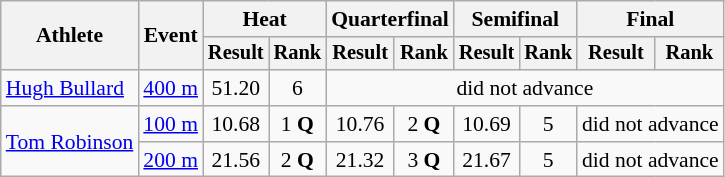<table class="wikitable" style="font-size:90%">
<tr>
<th rowspan="2">Athlete</th>
<th rowspan="2">Event</th>
<th colspan="2">Heat</th>
<th colspan="2">Quarterfinal</th>
<th colspan="2">Semifinal</th>
<th colspan="2">Final</th>
</tr>
<tr style="font-size:95%">
<th>Result</th>
<th>Rank</th>
<th>Result</th>
<th>Rank</th>
<th>Result</th>
<th>Rank</th>
<th>Result</th>
<th>Rank</th>
</tr>
<tr align=center>
<td align=left><a href='#'>Hugh Bullard</a></td>
<td align=left><a href='#'>400 m</a></td>
<td>51.20</td>
<td>6</td>
<td colspan=6>did not advance</td>
</tr>
<tr align=center>
<td align=left rowspan=2><a href='#'>Tom Robinson</a></td>
<td align=left><a href='#'>100 m</a></td>
<td>10.68</td>
<td>1 <strong>Q</strong></td>
<td>10.76</td>
<td>2 <strong>Q</strong></td>
<td>10.69</td>
<td>5</td>
<td colspan=2>did not advance</td>
</tr>
<tr align=center>
<td align=left><a href='#'>200 m</a></td>
<td>21.56</td>
<td>2 <strong>Q</strong></td>
<td>21.32</td>
<td>3 <strong>Q</strong></td>
<td>21.67</td>
<td>5</td>
<td colspan=2>did not advance</td>
</tr>
</table>
